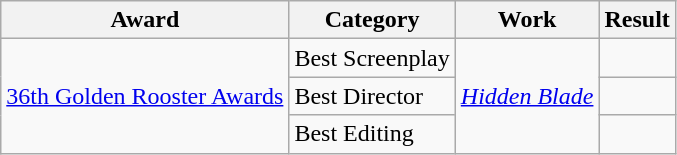<table class="wikitable sortable">
<tr>
<th>Award</th>
<th>Category</th>
<th>Work</th>
<th>Result</th>
</tr>
<tr>
<td rowspan="3"><a href='#'>36th Golden Rooster Awards</a></td>
<td>Best Screenplay</td>
<td rowspan="3"><em><a href='#'>Hidden Blade</a></em></td>
<td></td>
</tr>
<tr>
<td>Best Director</td>
<td></td>
</tr>
<tr>
<td>Best Editing</td>
<td></td>
</tr>
</table>
